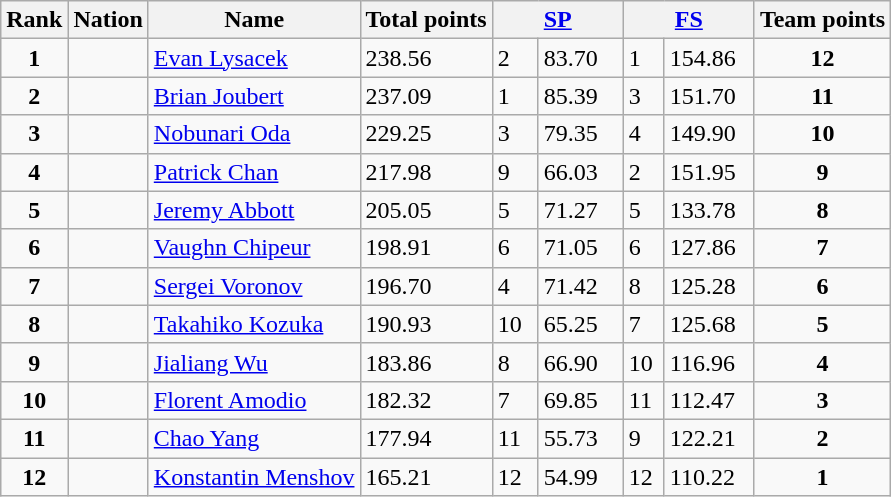<table class="wikitable sortable">
<tr>
<th>Rank</th>
<th>Nation</th>
<th>Name</th>
<th>Total points</th>
<th colspan="2" width="80px"><a href='#'>SP</a></th>
<th colspan="2" width="80px"><a href='#'>FS</a></th>
<th>Team points</th>
</tr>
<tr>
<td align="center"><strong>1</strong></td>
<td></td>
<td><a href='#'>Evan Lysacek</a></td>
<td>238.56</td>
<td>2</td>
<td>83.70</td>
<td>1</td>
<td>154.86</td>
<td align="center"><strong>12</strong></td>
</tr>
<tr>
<td align="center"><strong>2</strong></td>
<td></td>
<td><a href='#'>Brian Joubert</a></td>
<td>237.09</td>
<td>1</td>
<td>85.39</td>
<td>3</td>
<td>151.70</td>
<td align="center"><strong>11</strong></td>
</tr>
<tr>
<td align="center"><strong>3</strong></td>
<td></td>
<td><a href='#'>Nobunari Oda</a></td>
<td>229.25</td>
<td>3</td>
<td>79.35</td>
<td>4</td>
<td>149.90</td>
<td align="center"><strong>10</strong></td>
</tr>
<tr>
<td align="center"><strong>4</strong></td>
<td></td>
<td><a href='#'>Patrick Chan</a></td>
<td>217.98</td>
<td>9</td>
<td>66.03</td>
<td>2</td>
<td>151.95</td>
<td align="center"><strong>9</strong></td>
</tr>
<tr>
<td align="center"><strong>5</strong></td>
<td></td>
<td><a href='#'>Jeremy Abbott</a></td>
<td>205.05</td>
<td>5</td>
<td>71.27</td>
<td>5</td>
<td>133.78</td>
<td align="center"><strong>8</strong></td>
</tr>
<tr>
<td align="center"><strong>6</strong></td>
<td></td>
<td><a href='#'>Vaughn Chipeur</a></td>
<td>198.91</td>
<td>6</td>
<td>71.05</td>
<td>6</td>
<td>127.86</td>
<td align="center"><strong>7</strong></td>
</tr>
<tr>
<td align="center"><strong>7</strong></td>
<td></td>
<td><a href='#'>Sergei Voronov</a></td>
<td>196.70</td>
<td>4</td>
<td>71.42</td>
<td>8</td>
<td>125.28</td>
<td align="center"><strong>6</strong></td>
</tr>
<tr>
<td align="center"><strong>8</strong></td>
<td></td>
<td><a href='#'>Takahiko Kozuka</a></td>
<td>190.93</td>
<td>10</td>
<td>65.25</td>
<td>7</td>
<td>125.68</td>
<td align="center"><strong>5</strong></td>
</tr>
<tr>
<td align="center"><strong>9</strong></td>
<td></td>
<td><a href='#'>Jialiang Wu</a></td>
<td>183.86</td>
<td>8</td>
<td>66.90</td>
<td>10</td>
<td>116.96</td>
<td align="center"><strong>4</strong></td>
</tr>
<tr>
<td align="center"><strong>10</strong></td>
<td></td>
<td><a href='#'>Florent Amodio</a></td>
<td>182.32</td>
<td>7</td>
<td>69.85</td>
<td>11</td>
<td>112.47</td>
<td align="center"><strong>3</strong></td>
</tr>
<tr>
<td align="center"><strong>11</strong></td>
<td></td>
<td><a href='#'>Chao Yang</a></td>
<td>177.94</td>
<td>11</td>
<td>55.73</td>
<td>9</td>
<td>122.21</td>
<td align="center"><strong>2</strong></td>
</tr>
<tr>
<td align="center"><strong>12</strong></td>
<td></td>
<td><a href='#'>Konstantin Menshov</a></td>
<td>165.21</td>
<td>12</td>
<td>54.99</td>
<td>12</td>
<td>110.22</td>
<td align="center"><strong>1</strong></td>
</tr>
</table>
